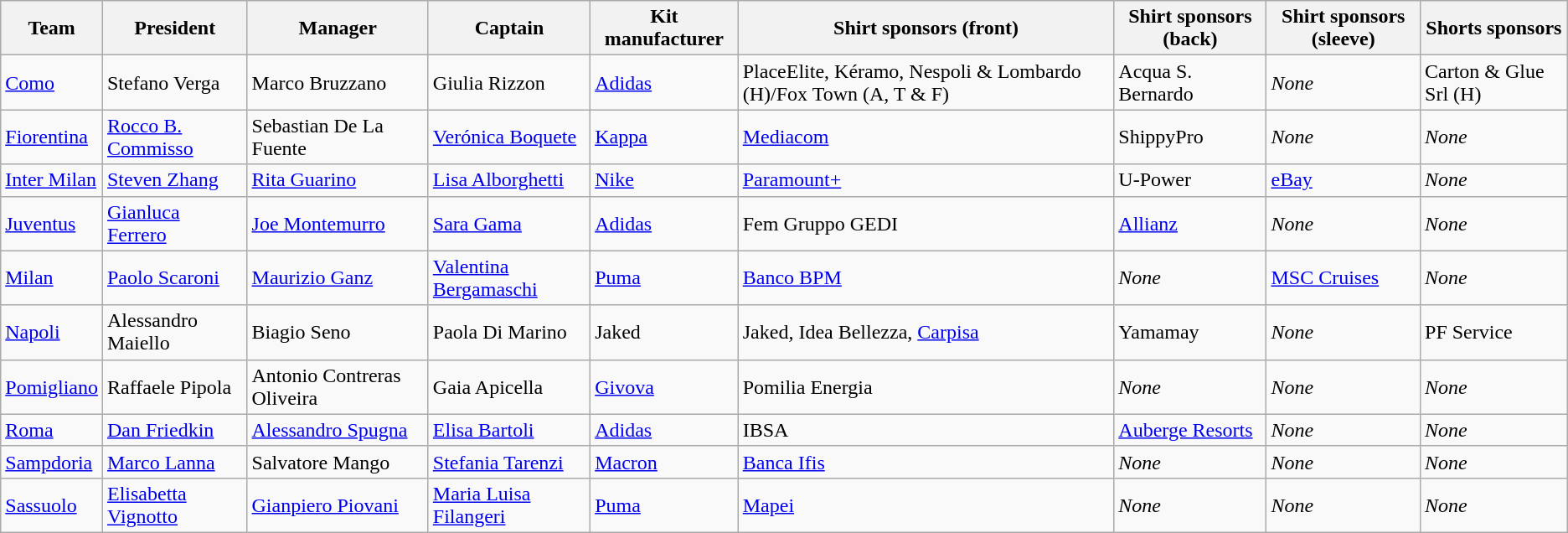<table class="wikitable sortable">
<tr>
<th>Team</th>
<th>President</th>
<th>Manager</th>
<th>Captain</th>
<th>Kit manufacturer</th>
<th>Shirt sponsors (front)</th>
<th>Shirt sponsors (back)</th>
<th>Shirt sponsors (sleeve)</th>
<th>Shorts sponsors</th>
</tr>
<tr>
<td><a href='#'>Como</a></td>
<td> Stefano Verga</td>
<td> Marco Bruzzano</td>
<td> Giulia Rizzon</td>
<td><a href='#'>Adidas</a></td>
<td>PlaceElite, Kéramo, Nespoli & Lombardo (H)/Fox Town (A, T & F)</td>
<td>Acqua S. Bernardo</td>
<td><em>None</em></td>
<td>Carton & Glue Srl (H)</td>
</tr>
<tr>
<td><a href='#'>Fiorentina</a></td>
<td>  <a href='#'>Rocco B. Commisso</a></td>
<td> Sebastian De La Fuente</td>
<td> <a href='#'>Verónica Boquete</a></td>
<td><a href='#'>Kappa</a></td>
<td><a href='#'>Mediacom</a></td>
<td>ShippyPro</td>
<td><em>None</em></td>
<td><em>None</em></td>
</tr>
<tr>
<td><a href='#'>Inter Milan</a></td>
<td> <a href='#'>Steven Zhang</a></td>
<td> <a href='#'>Rita Guarino</a></td>
<td> <a href='#'>Lisa Alborghetti</a></td>
<td><a href='#'>Nike</a></td>
<td><a href='#'>Paramount+</a></td>
<td>U-Power</td>
<td><a href='#'>eBay</a></td>
<td><em>None</em></td>
</tr>
<tr>
<td><a href='#'>Juventus</a></td>
<td> <a href='#'>Gianluca Ferrero</a></td>
<td> <a href='#'>Joe Montemurro</a></td>
<td> <a href='#'>Sara Gama</a></td>
<td><a href='#'>Adidas</a></td>
<td>Fem Gruppo GEDI</td>
<td><a href='#'>Allianz</a></td>
<td><em>None</em></td>
<td><em>None</em></td>
</tr>
<tr>
<td><a href='#'>Milan</a></td>
<td> <a href='#'>Paolo Scaroni</a></td>
<td> <a href='#'>Maurizio Ganz</a></td>
<td> <a href='#'>Valentina Bergamaschi</a></td>
<td><a href='#'>Puma</a></td>
<td><a href='#'>Banco BPM</a></td>
<td><em>None</em></td>
<td><a href='#'>MSC Cruises</a></td>
<td><em>None</em></td>
</tr>
<tr>
<td><a href='#'>Napoli</a></td>
<td> Alessandro Maiello</td>
<td> Biagio Seno</td>
<td> Paola Di Marino</td>
<td>Jaked</td>
<td>Jaked, Idea Bellezza, <a href='#'>Carpisa</a></td>
<td>Yamamay</td>
<td><em>None</em></td>
<td>PF Service</td>
</tr>
<tr>
<td><a href='#'>Pomigliano</a></td>
<td> Raffaele Pipola</td>
<td> Antonio Contreras Oliveira</td>
<td> Gaia Apicella</td>
<td><a href='#'>Givova</a></td>
<td>Pomilia Energia</td>
<td><em>None</em></td>
<td><em>None</em></td>
<td><em>None</em></td>
</tr>
<tr>
<td><a href='#'>Roma</a></td>
<td> <a href='#'>Dan Friedkin</a></td>
<td> <a href='#'>Alessandro Spugna</a></td>
<td> <a href='#'>Elisa Bartoli</a></td>
<td><a href='#'>Adidas</a></td>
<td>IBSA</td>
<td><a href='#'>Auberge Resorts</a></td>
<td><em>None</em></td>
<td><em>None</em></td>
</tr>
<tr>
<td><a href='#'>Sampdoria</a></td>
<td> <a href='#'>Marco Lanna</a></td>
<td> Salvatore Mango</td>
<td> <a href='#'>Stefania Tarenzi</a></td>
<td><a href='#'>Macron</a></td>
<td><a href='#'>Banca Ifis</a></td>
<td><em>None</em></td>
<td><em>None</em></td>
<td><em>None</em></td>
</tr>
<tr>
<td><a href='#'>Sassuolo</a></td>
<td> <a href='#'>Elisabetta Vignotto</a></td>
<td> <a href='#'>Gianpiero Piovani</a></td>
<td> <a href='#'>Maria Luisa Filangeri</a></td>
<td><a href='#'>Puma</a></td>
<td><a href='#'>Mapei</a></td>
<td><em>None</em></td>
<td><em>None</em></td>
<td><em>None</em></td>
</tr>
</table>
